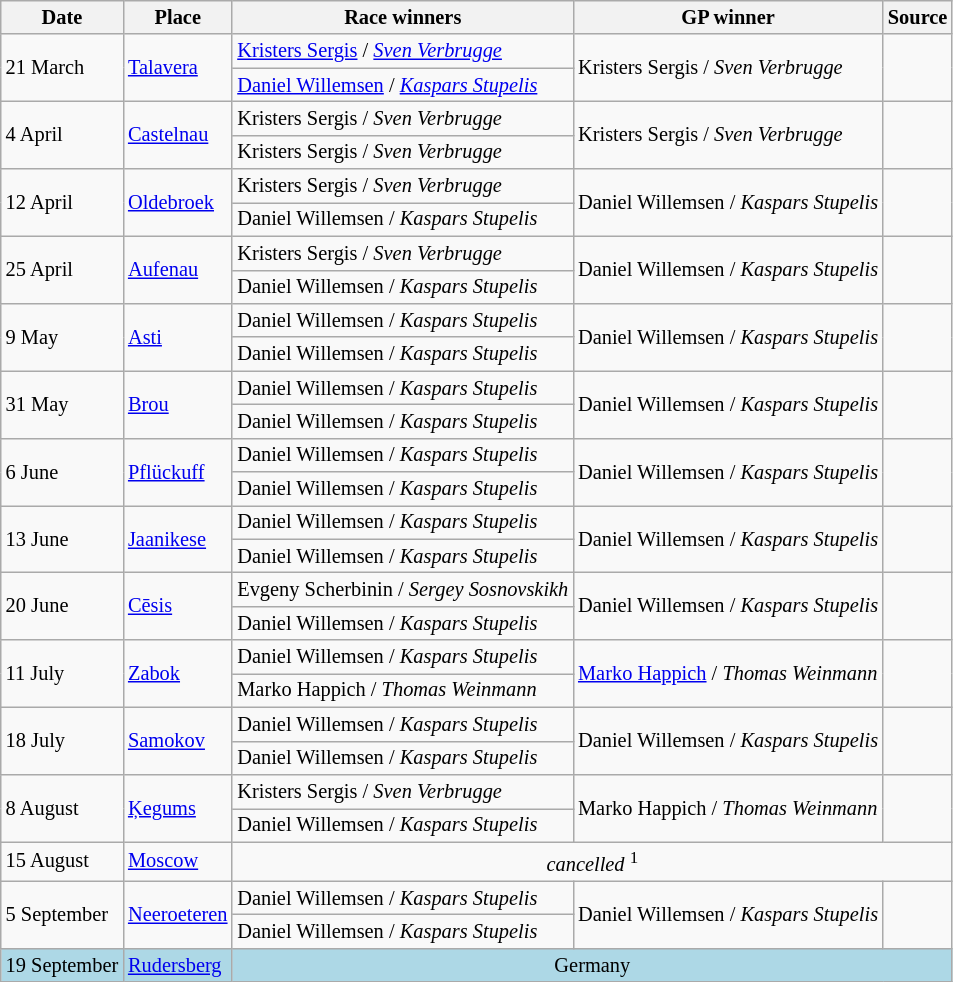<table class="wikitable" style="font-size: 85%;">
<tr>
<th>Date</th>
<th>Place</th>
<th>Race winners</th>
<th>GP winner</th>
<th>Source</th>
</tr>
<tr>
<td rowspan=2>21 March</td>
<td rowspan=2> <a href='#'>Talavera</a></td>
<td> <a href='#'>Kristers Sergis</a> / <em><a href='#'>Sven Verbrugge</a></em></td>
<td rowspan=2> Kristers Sergis / <em>Sven Verbrugge</em></td>
<td rowspan=2></td>
</tr>
<tr>
<td> <a href='#'>Daniel Willemsen</a> / <em><a href='#'>Kaspars Stupelis</a></em></td>
</tr>
<tr>
<td rowspan=2>4 April</td>
<td rowspan=2> <a href='#'>Castelnau</a></td>
<td> Kristers Sergis / <em>Sven Verbrugge</em></td>
<td rowspan=2> Kristers Sergis / <em>Sven Verbrugge</em></td>
<td rowspan=2></td>
</tr>
<tr>
<td> Kristers Sergis / <em>Sven Verbrugge</em></td>
</tr>
<tr>
<td rowspan=2>12 April</td>
<td rowspan=2> <a href='#'>Oldebroek</a></td>
<td> Kristers Sergis / <em>Sven Verbrugge</em></td>
<td rowspan=2> Daniel Willemsen / <em>Kaspars Stupelis</em></td>
<td rowspan=2></td>
</tr>
<tr>
<td> Daniel Willemsen / <em>Kaspars Stupelis</em></td>
</tr>
<tr>
<td rowspan=2>25 April</td>
<td rowspan=2> <a href='#'>Aufenau</a></td>
<td> Kristers Sergis / <em>Sven Verbrugge</em></td>
<td rowspan=2> Daniel Willemsen / <em>Kaspars Stupelis</em></td>
<td rowspan=2></td>
</tr>
<tr>
<td> Daniel Willemsen / <em>Kaspars Stupelis</em></td>
</tr>
<tr>
<td rowspan=2>9 May</td>
<td rowspan=2> <a href='#'>Asti</a></td>
<td> Daniel Willemsen / <em>Kaspars Stupelis</em></td>
<td rowspan=2> Daniel Willemsen / <em>Kaspars Stupelis</em></td>
<td rowspan=2></td>
</tr>
<tr>
<td> Daniel Willemsen / <em>Kaspars Stupelis</em></td>
</tr>
<tr>
<td rowspan=2>31 May</td>
<td rowspan=2> <a href='#'>Brou</a></td>
<td> Daniel Willemsen / <em>Kaspars Stupelis</em></td>
<td rowspan=2> Daniel Willemsen / <em>Kaspars Stupelis</em></td>
<td rowspan=2></td>
</tr>
<tr>
<td> Daniel Willemsen / <em>Kaspars Stupelis</em></td>
</tr>
<tr>
<td rowspan=2>6 June</td>
<td rowspan=2> <a href='#'>Pflückuff</a></td>
<td> Daniel Willemsen / <em>Kaspars Stupelis</em></td>
<td rowspan=2> Daniel Willemsen / <em>Kaspars Stupelis</em></td>
<td rowspan=2></td>
</tr>
<tr>
<td> Daniel Willemsen / <em>Kaspars Stupelis</em></td>
</tr>
<tr>
<td rowspan=2>13 June</td>
<td rowspan=2> <a href='#'>Jaanikese</a></td>
<td> Daniel Willemsen / <em>Kaspars Stupelis</em></td>
<td rowspan=2> Daniel Willemsen / <em>Kaspars Stupelis</em></td>
<td rowspan=2></td>
</tr>
<tr>
<td> Daniel Willemsen / <em>Kaspars Stupelis</em></td>
</tr>
<tr>
<td rowspan=2>20 June</td>
<td rowspan=2> <a href='#'>Cēsis</a></td>
<td> Evgeny Scherbinin / <em>Sergey Sosnovskikh</em></td>
<td rowspan=2> Daniel Willemsen / <em>Kaspars Stupelis</em></td>
<td rowspan=2></td>
</tr>
<tr>
<td> Daniel Willemsen / <em>Kaspars Stupelis</em></td>
</tr>
<tr>
<td rowspan=2>11 July</td>
<td rowspan=2> <a href='#'>Zabok</a></td>
<td> Daniel Willemsen / <em>Kaspars Stupelis</em></td>
<td rowspan=2> <a href='#'>Marko Happich</a> / <em>Thomas Weinmann</em></td>
<td rowspan=2></td>
</tr>
<tr>
<td> Marko Happich / <em>Thomas Weinmann</em></td>
</tr>
<tr>
<td rowspan=2>18 July</td>
<td rowspan=2> <a href='#'>Samokov</a></td>
<td> Daniel Willemsen / <em>Kaspars Stupelis</em></td>
<td rowspan=2> Daniel Willemsen / <em>Kaspars Stupelis</em></td>
<td rowspan=2></td>
</tr>
<tr>
<td> Daniel Willemsen / <em>Kaspars Stupelis</em></td>
</tr>
<tr>
<td rowspan=2>8 August</td>
<td rowspan=2> <a href='#'>Ķegums</a></td>
<td> Kristers Sergis / <em>Sven Verbrugge</em></td>
<td rowspan=2> Marko Happich / <em>Thomas Weinmann</em></td>
<td rowspan=2></td>
</tr>
<tr>
<td> Daniel Willemsen / <em>Kaspars Stupelis</em></td>
</tr>
<tr>
<td>15 August</td>
<td> <a href='#'>Moscow</a></td>
<td colspan=3 align="center"><em>cancelled</em> <sup>1</sup></td>
</tr>
<tr>
<td rowspan=2>5 September</td>
<td rowspan=2> <a href='#'>Neeroeteren</a></td>
<td> Daniel Willemsen / <em>Kaspars Stupelis</em></td>
<td rowspan=2> Daniel Willemsen / <em>Kaspars Stupelis</em></td>
<td rowspan=2></td>
</tr>
<tr>
<td> Daniel Willemsen / <em>Kaspars Stupelis</em></td>
</tr>
<tr style="background:lightblue;">
<td rowspan=2>19 September</td>
<td rowspan=2> <a href='#'>Rudersberg</a></td>
<td colspan=3 align="center"> Germany</td>
</tr>
</table>
